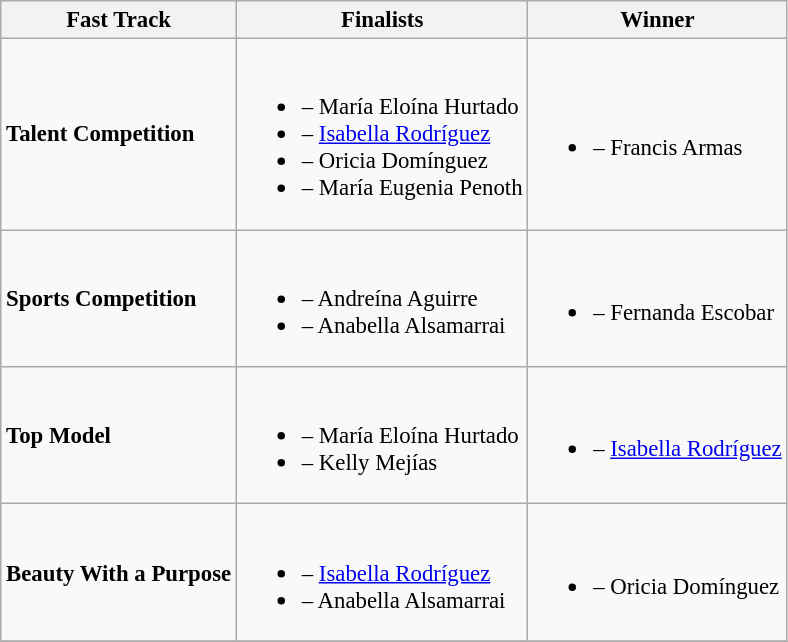<table class="wikitable" style="font-size:95%;">
<tr>
<th>Fast Track</th>
<th>Finalists</th>
<th>Winner</th>
</tr>
<tr>
<td><strong>Talent Competition</strong></td>
<td><br><ul><li><strong></strong> – María Eloína Hurtado</li><li><strong></strong> – <a href='#'>Isabella Rodríguez</a></li><li><strong></strong> – Oricia Domínguez</li><li><strong></strong> – María Eugenia Penoth</li></ul></td>
<td><br><ul><li><strong></strong> – Francis Armas</li></ul></td>
</tr>
<tr>
<td><strong>Sports Competition</strong></td>
<td><br><ul><li><strong></strong> – Andreína Aguirre</li><li><strong></strong> – Anabella Alsamarrai</li></ul></td>
<td><br><ul><li><strong></strong> – Fernanda Escobar</li></ul></td>
</tr>
<tr>
<td><strong>Top Model</strong></td>
<td><br><ul><li><strong></strong> – María Eloína Hurtado</li><li><strong></strong> – Kelly Mejías</li></ul></td>
<td><br><ul><li><strong></strong> – <a href='#'>Isabella Rodríguez</a></li></ul></td>
</tr>
<tr>
<td><strong>Beauty With a Purpose</strong></td>
<td><br><ul><li><strong></strong> – <a href='#'>Isabella Rodríguez</a></li><li><strong></strong> – Anabella Alsamarrai</li></ul></td>
<td><br><ul><li><strong></strong> – Oricia Domínguez</li></ul></td>
</tr>
<tr>
</tr>
</table>
